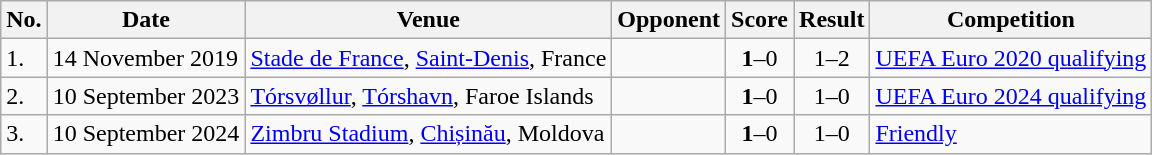<table class="wikitable">
<tr>
<th>No.</th>
<th>Date</th>
<th>Venue</th>
<th>Opponent</th>
<th>Score</th>
<th>Result</th>
<th>Competition</th>
</tr>
<tr>
<td>1.</td>
<td>14 November 2019</td>
<td><a href='#'>Stade de France</a>, <a href='#'>Saint-Denis</a>, France</td>
<td></td>
<td align=center><strong>1</strong>–0</td>
<td align=center>1–2</td>
<td><a href='#'>UEFA Euro 2020 qualifying</a></td>
</tr>
<tr>
<td>2.</td>
<td>10 September 2023</td>
<td><a href='#'>Tórsvøllur</a>, <a href='#'>Tórshavn</a>, Faroe Islands</td>
<td></td>
<td align=center><strong>1</strong>–0</td>
<td align=center>1–0</td>
<td><a href='#'>UEFA Euro 2024 qualifying</a></td>
</tr>
<tr>
<td>3.</td>
<td>10 September 2024</td>
<td><a href='#'>Zimbru Stadium</a>, <a href='#'>Chișinău</a>, Moldova</td>
<td></td>
<td align=center><strong>1</strong>–0</td>
<td align=center>1–0</td>
<td><a href='#'>Friendly</a></td>
</tr>
</table>
